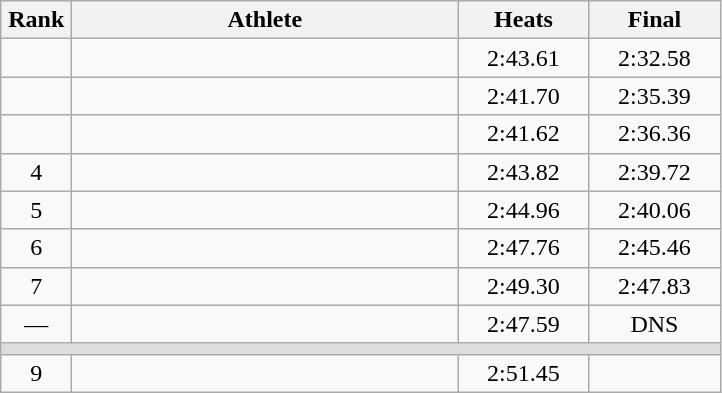<table class=wikitable style="text-align:center">
<tr>
<th width=40>Rank</th>
<th width=250>Athlete</th>
<th width=80>Heats</th>
<th width=80>Final</th>
</tr>
<tr>
<td></td>
<td align=left></td>
<td>2:43.61</td>
<td>2:32.58</td>
</tr>
<tr>
<td></td>
<td align=left></td>
<td>2:41.70</td>
<td>2:35.39</td>
</tr>
<tr>
<td></td>
<td align=left></td>
<td>2:41.62</td>
<td>2:36.36</td>
</tr>
<tr>
<td>4</td>
<td align=left></td>
<td>2:43.82</td>
<td>2:39.72</td>
</tr>
<tr>
<td>5</td>
<td align=left></td>
<td>2:44.96</td>
<td>2:40.06</td>
</tr>
<tr>
<td>6</td>
<td align=left></td>
<td>2:47.76</td>
<td>2:45.46</td>
</tr>
<tr>
<td>7</td>
<td align=left></td>
<td>2:49.30</td>
<td>2:47.83</td>
</tr>
<tr>
<td>—</td>
<td align=left></td>
<td>2:47.59</td>
<td>DNS</td>
</tr>
<tr bgcolor=#DDDDDD>
<td colspan=4></td>
</tr>
<tr>
<td>9</td>
<td align=left></td>
<td>2:51.45</td>
<td></td>
</tr>
</table>
